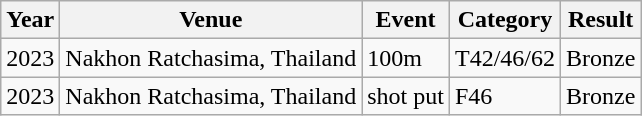<table class="wikitable sortable">
<tr>
<th>Year</th>
<th>Venue</th>
<th>Event</th>
<th>Category</th>
<th>Result</th>
</tr>
<tr>
<td>2023</td>
<td>Nakhon Ratchasima, Thailand</td>
<td>100m</td>
<td>T42/46/62</td>
<td>Bronze</td>
</tr>
<tr>
<td>2023</td>
<td>Nakhon Ratchasima, Thailand</td>
<td>shot put</td>
<td>F46</td>
<td>Bronze</td>
</tr>
</table>
